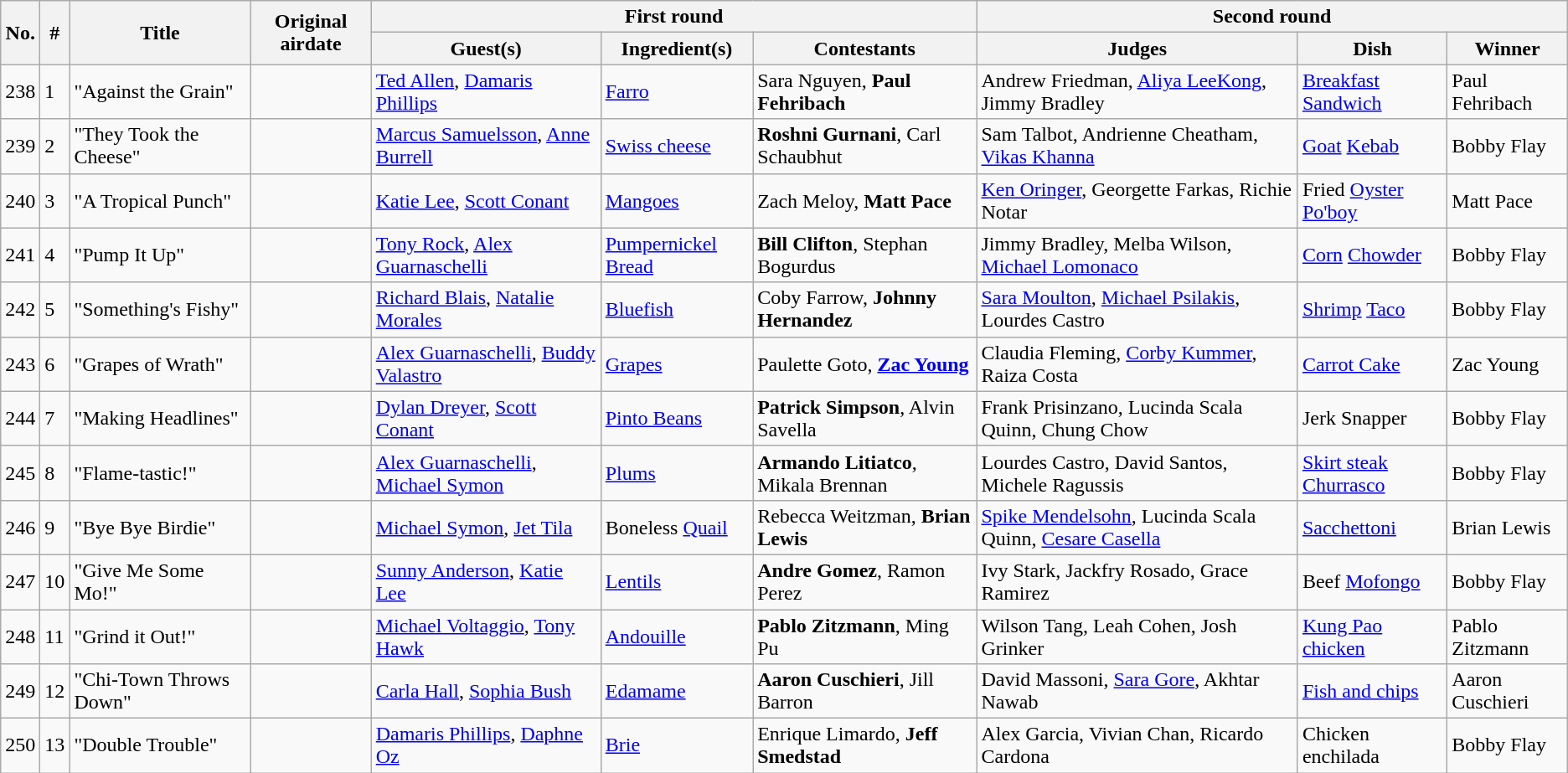<table class="wikitable">
<tr>
<th rowspan="2">No.</th>
<th rowspan="2">#</th>
<th rowspan="2">Title</th>
<th rowspan="2">Original airdate</th>
<th colspan="3">First round</th>
<th colspan="3">Second round</th>
</tr>
<tr>
<th>Guest(s)</th>
<th>Ingredient(s)</th>
<th>Contestants</th>
<th>Judges</th>
<th>Dish</th>
<th>Winner</th>
</tr>
<tr>
<td>238</td>
<td>1</td>
<td>"Against the Grain"</td>
<td></td>
<td><a href='#'>Ted Allen</a>, <a href='#'>Damaris Phillips</a></td>
<td><a href='#'>Farro</a></td>
<td>Sara Nguyen, <strong>Paul Fehribach</strong></td>
<td>Andrew Friedman, <a href='#'>Aliya LeeKong</a>, Jimmy Bradley</td>
<td><a href='#'>Breakfast Sandwich</a></td>
<td>Paul Fehribach</td>
</tr>
<tr>
<td>239</td>
<td>2</td>
<td>"They Took the Cheese"</td>
<td></td>
<td><a href='#'>Marcus Samuelsson</a>, <a href='#'>Anne Burrell</a></td>
<td><a href='#'>Swiss cheese</a></td>
<td><strong>Roshni Gurnani</strong>, Carl Schaubhut</td>
<td>Sam Talbot, Andrienne Cheatham, <a href='#'>Vikas Khanna</a></td>
<td><a href='#'>Goat</a> <a href='#'>Kebab</a></td>
<td>Bobby Flay</td>
</tr>
<tr>
<td>240</td>
<td>3</td>
<td>"A Tropical Punch"</td>
<td></td>
<td><a href='#'>Katie Lee</a>, <a href='#'>Scott Conant</a></td>
<td><a href='#'>Mangoes</a></td>
<td>Zach Meloy, <strong>Matt Pace</strong></td>
<td><a href='#'>Ken Oringer</a>, Georgette Farkas, Richie Notar</td>
<td>Fried <a href='#'>Oyster</a> <a href='#'>Po'boy</a></td>
<td>Matt Pace</td>
</tr>
<tr>
<td>241</td>
<td>4</td>
<td>"Pump It Up"</td>
<td></td>
<td><a href='#'>Tony Rock</a>, <a href='#'>Alex Guarnaschelli</a></td>
<td><a href='#'>Pumpernickel</a> <a href='#'>Bread</a></td>
<td><strong>Bill Clifton</strong>, Stephan Bogurdus</td>
<td>Jimmy Bradley, Melba Wilson, <a href='#'>Michael Lomonaco</a></td>
<td><a href='#'>Corn</a> <a href='#'>Chowder</a></td>
<td>Bobby Flay</td>
</tr>
<tr>
<td>242</td>
<td>5</td>
<td>"Something's Fishy"</td>
<td></td>
<td><a href='#'>Richard Blais</a>, <a href='#'>Natalie Morales</a></td>
<td><a href='#'>Bluefish</a></td>
<td>Coby Farrow, <strong>Johnny Hernandez</strong></td>
<td><a href='#'>Sara Moulton</a>, <a href='#'>Michael Psilakis</a>, Lourdes Castro</td>
<td><a href='#'>Shrimp</a> <a href='#'>Taco</a></td>
<td>Bobby Flay</td>
</tr>
<tr>
<td>243</td>
<td>6</td>
<td>"Grapes of Wrath"</td>
<td></td>
<td><a href='#'>Alex Guarnaschelli</a>, <a href='#'>Buddy Valastro</a></td>
<td><a href='#'>Grapes</a></td>
<td>Paulette Goto, <strong><a href='#'>Zac Young</a></strong></td>
<td>Claudia Fleming, <a href='#'>Corby Kummer</a>, Raiza Costa</td>
<td><a href='#'>Carrot Cake</a></td>
<td>Zac Young</td>
</tr>
<tr>
<td>244</td>
<td>7</td>
<td>"Making Headlines"</td>
<td></td>
<td><a href='#'>Dylan Dreyer</a>, <a href='#'>Scott Conant</a></td>
<td><a href='#'>Pinto Beans</a></td>
<td><strong>Patrick Simpson</strong>, Alvin Savella</td>
<td>Frank Prisinzano, Lucinda Scala Quinn, Chung Chow</td>
<td>Jerk Snapper</td>
<td>Bobby Flay</td>
</tr>
<tr>
<td>245</td>
<td>8</td>
<td>"Flame-tastic!"</td>
<td></td>
<td><a href='#'>Alex Guarnaschelli</a>, <a href='#'>Michael Symon</a></td>
<td><a href='#'>Plums</a></td>
<td><strong>Armando Litiatco</strong>, Mikala Brennan</td>
<td>Lourdes Castro, David Santos, Michele Ragussis</td>
<td><a href='#'>Skirt steak</a> <a href='#'>Churrasco</a></td>
<td>Bobby Flay</td>
</tr>
<tr>
<td>246</td>
<td>9</td>
<td>"Bye Bye Birdie"</td>
<td></td>
<td><a href='#'>Michael Symon</a>, <a href='#'>Jet Tila</a></td>
<td>Boneless <a href='#'>Quail</a></td>
<td>Rebecca Weitzman, <strong>Brian Lewis</strong></td>
<td><a href='#'>Spike Mendelsohn</a>, Lucinda Scala Quinn, <a href='#'>Cesare Casella</a></td>
<td><a href='#'>Sacchettoni</a></td>
<td>Brian Lewis</td>
</tr>
<tr>
<td>247</td>
<td>10</td>
<td>"Give Me Some Mo!"</td>
<td></td>
<td><a href='#'>Sunny Anderson</a>, <a href='#'>Katie Lee</a></td>
<td><a href='#'>Lentils</a></td>
<td><strong>Andre Gomez</strong>, Ramon Perez</td>
<td>Ivy Stark, Jackfry Rosado, Grace Ramirez</td>
<td>Beef <a href='#'>Mofongo</a></td>
<td>Bobby Flay</td>
</tr>
<tr>
<td>248</td>
<td>11</td>
<td>"Grind it Out!"</td>
<td></td>
<td><a href='#'>Michael Voltaggio</a>, <a href='#'>Tony Hawk</a></td>
<td><a href='#'>Andouille</a></td>
<td><strong>Pablo Zitzmann</strong>, Ming Pu</td>
<td>Wilson Tang, Leah Cohen, Josh Grinker</td>
<td><a href='#'>Kung Pao chicken</a></td>
<td>Pablo Zitzmann</td>
</tr>
<tr>
<td>249</td>
<td>12</td>
<td>"Chi-Town Throws Down"</td>
<td></td>
<td><a href='#'>Carla Hall</a>, <a href='#'>Sophia Bush</a></td>
<td><a href='#'>Edamame</a></td>
<td><strong>Aaron Cuschieri</strong>, Jill Barron</td>
<td>David Massoni, <a href='#'>Sara Gore</a>, Akhtar Nawab</td>
<td><a href='#'>Fish and chips</a></td>
<td>Aaron Cuschieri</td>
</tr>
<tr>
<td>250</td>
<td>13</td>
<td>"Double Trouble"</td>
<td></td>
<td><a href='#'>Damaris Phillips</a>, <a href='#'>Daphne Oz</a></td>
<td><a href='#'>Brie</a></td>
<td>Enrique Limardo, <strong>Jeff Smedstad</strong></td>
<td>Alex Garcia, Vivian Chan, Ricardo Cardona</td>
<td>Chicken enchilada</td>
<td>Bobby Flay</td>
</tr>
</table>
